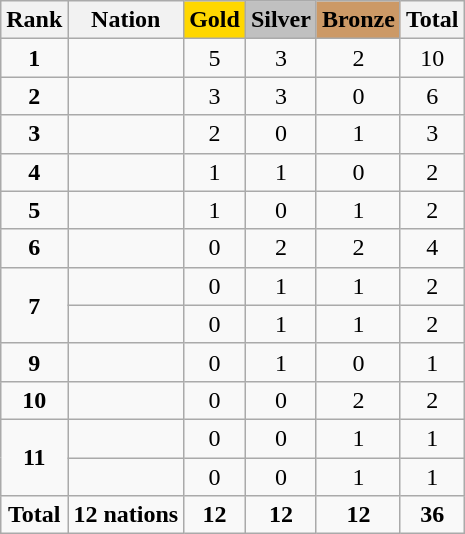<table class="wikitable plainrowheaders" style="text-align:center;">
<tr>
<th>Rank</th>
<th>Nation</th>
<th style="background:    gold;">Gold</th>
<th style="background:  silver;">Silver</th>
<th style="background: #CC9966;">Bronze</th>
<th>Total</th>
</tr>
<tr>
<td><strong>1</strong></td>
<td align=left></td>
<td>5</td>
<td>3</td>
<td>2</td>
<td>10</td>
</tr>
<tr>
<td><strong>2</strong></td>
<td align=left></td>
<td>3</td>
<td>3</td>
<td>0</td>
<td>6</td>
</tr>
<tr>
<td><strong>3</strong></td>
<td align=left><em></em></td>
<td>2</td>
<td>0</td>
<td>1</td>
<td>3</td>
</tr>
<tr>
<td><strong>4</strong></td>
<td align=left></td>
<td>1</td>
<td>1</td>
<td>0</td>
<td>2</td>
</tr>
<tr>
<td><strong>5</strong></td>
<td align=left></td>
<td>1</td>
<td>0</td>
<td>1</td>
<td>2</td>
</tr>
<tr>
<td><strong>6</strong></td>
<td align=left><em></em></td>
<td>0</td>
<td>2</td>
<td>2</td>
<td>4</td>
</tr>
<tr>
<td rowspan="2"><strong>7</strong></td>
<td align=left></td>
<td>0</td>
<td>1</td>
<td>1</td>
<td>2</td>
</tr>
<tr>
<td align=left></td>
<td>0</td>
<td>1</td>
<td>1</td>
<td>2</td>
</tr>
<tr>
<td><strong>9</strong></td>
<td align=left><em></em></td>
<td>0</td>
<td>1</td>
<td>0</td>
<td>1</td>
</tr>
<tr>
<td><strong>10</strong></td>
<td align=left></td>
<td>0</td>
<td>0</td>
<td>2</td>
<td>2</td>
</tr>
<tr>
<td rowspan="2"><strong>11</strong></td>
<td align=left></td>
<td>0</td>
<td>0</td>
<td>1</td>
<td>1</td>
</tr>
<tr>
<td align=left></td>
<td>0</td>
<td>0</td>
<td>1</td>
<td>1</td>
</tr>
<tr>
<td><strong>Total</strong></td>
<td><strong>12 nations</strong></td>
<td><strong>12</strong></td>
<td><strong>12</strong></td>
<td><strong>12</strong></td>
<td><strong>36</strong></td>
</tr>
</table>
